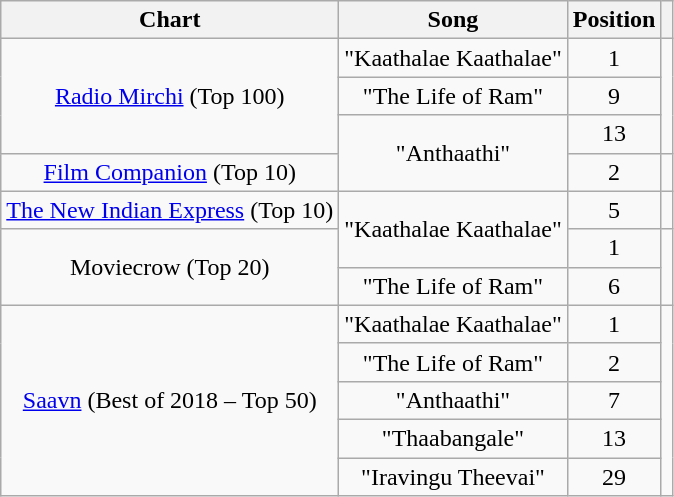<table class="wikitable" style="text-align:center">
<tr>
<th scope="col">Chart</th>
<th scope="col">Song</th>
<th scope="col">Position</th>
<th></th>
</tr>
<tr>
<td rowspan="3"><a href='#'>Radio Mirchi</a> (Top 100)</td>
<td>"Kaathalae Kaathalae"</td>
<td>1</td>
<td rowspan="3"></td>
</tr>
<tr>
<td>"The Life of Ram"</td>
<td>9</td>
</tr>
<tr>
<td rowspan="2">"Anthaathi"</td>
<td>13</td>
</tr>
<tr>
<td><a href='#'>Film Companion</a> (Top 10)</td>
<td>2</td>
<td></td>
</tr>
<tr>
<td><a href='#'>The New Indian Express</a> (Top 10)</td>
<td rowspan="2">"Kaathalae Kaathalae"</td>
<td>5</td>
<td></td>
</tr>
<tr>
<td rowspan="2">Moviecrow (Top 20)</td>
<td>1</td>
<td rowspan="2"></td>
</tr>
<tr>
<td>"The Life of Ram"</td>
<td>6</td>
</tr>
<tr>
<td rowspan="5"><a href='#'>Saavn</a> (Best of 2018 – Top 50)</td>
<td>"Kaathalae Kaathalae"</td>
<td>1</td>
<td rowspan="5"></td>
</tr>
<tr>
<td>"The Life of Ram"</td>
<td>2</td>
</tr>
<tr>
<td>"Anthaathi"</td>
<td>7</td>
</tr>
<tr>
<td>"Thaabangale"</td>
<td>13</td>
</tr>
<tr>
<td>"Iravingu Theevai"</td>
<td>29</td>
</tr>
</table>
